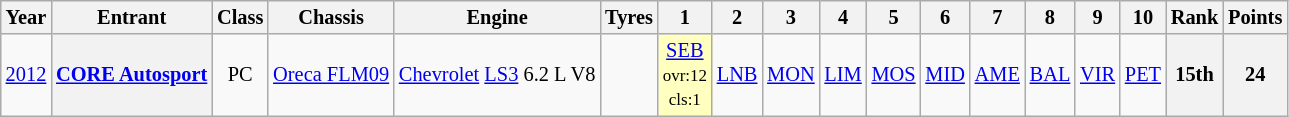<table class="wikitable" style="text-align:center; font-size:85%">
<tr>
<th>Year</th>
<th>Entrant</th>
<th>Class</th>
<th>Chassis</th>
<th>Engine</th>
<th>Tyres</th>
<th>1</th>
<th>2</th>
<th>3</th>
<th>4</th>
<th>5</th>
<th>6</th>
<th>7</th>
<th>8</th>
<th>9</th>
<th>10</th>
<th>Rank</th>
<th>Points</th>
</tr>
<tr>
<td><a href='#'>2012</a></td>
<th nowrap><a href='#'>CORE Autosport</a></th>
<td>PC</td>
<td nowrap><a href='#'>Oreca FLM09</a></td>
<td nowrap><a href='#'>Chevrolet</a> <a href='#'>LS3</a> 6.2 L V8</td>
<td></td>
<td style="background:#FFFFBF;"><a href='#'>SEB</a><br><small>ovr:12<br>cls:1</small></td>
<td><a href='#'>LNB</a></td>
<td><a href='#'>MON</a></td>
<td><a href='#'>LIM</a></td>
<td><a href='#'>MOS</a></td>
<td><a href='#'>MID</a></td>
<td><a href='#'>AME</a></td>
<td><a href='#'>BAL</a></td>
<td><a href='#'>VIR</a></td>
<td><a href='#'>PET</a></td>
<th>15th</th>
<th>24</th>
</tr>
</table>
